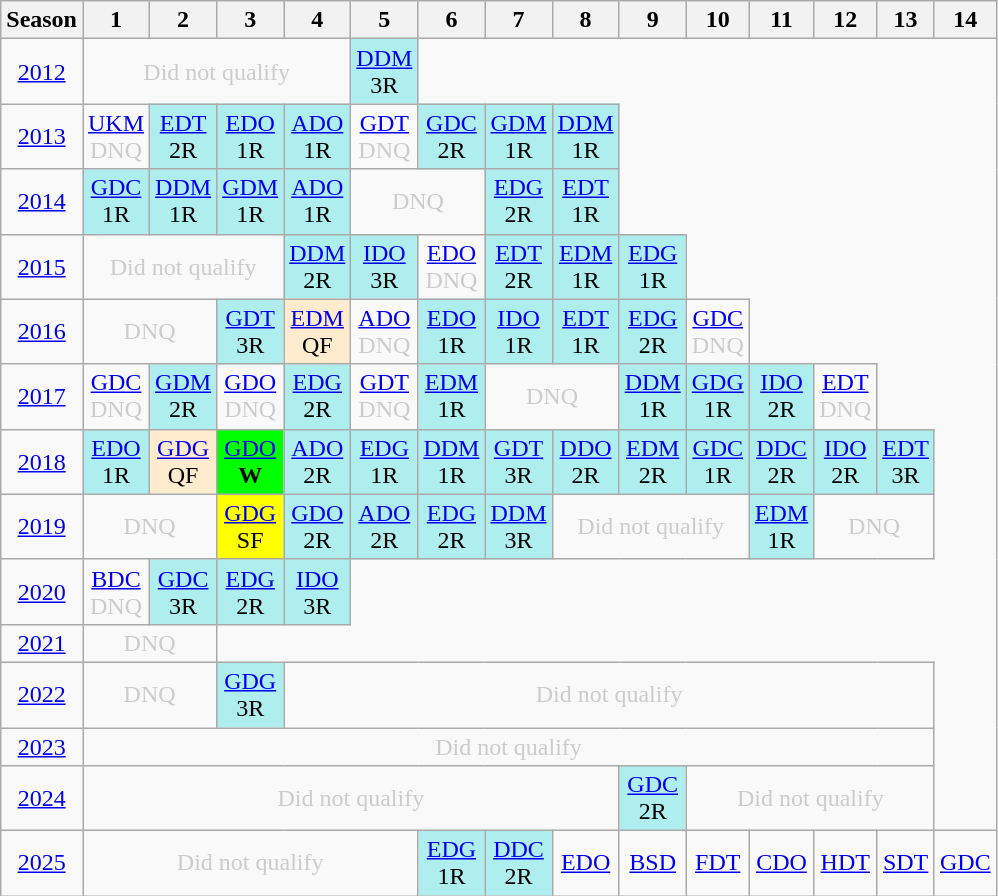<table class="wikitable" style="width:50%; margin:0">
<tr>
<th>Season</th>
<th>1</th>
<th>2</th>
<th>3</th>
<th>4</th>
<th>5</th>
<th>6</th>
<th>7</th>
<th>8</th>
<th>9</th>
<th>10</th>
<th>11</th>
<th>12</th>
<th>13</th>
<th>14</th>
</tr>
<tr>
<td style="text-align:center;"background:#efefef;"><a href='#'>2012</a></td>
<td colspan=4 style="text-align:center; color:#ccc;">Did not qualify</td>
<td style="text-align:center; background:#afeeee;"><a href='#'>DDM</a><br>3R</td>
</tr>
<tr>
<td style="text-align:center;"background:#efefef;"><a href='#'>2013</a></td>
<td style="text-align:center; color:#ccc;"><a href='#'>UKM</a><br>DNQ</td>
<td style="text-align:center; background:#afeeee;"><a href='#'>EDT</a><br>2R</td>
<td style="text-align:center; background:#afeeee;"><a href='#'>EDO</a><br>1R</td>
<td style="text-align:center; background:#afeeee;"><a href='#'>ADO</a><br>1R</td>
<td style="text-align:center; color:#ccc;"><a href='#'>GDT</a><br>DNQ</td>
<td style="text-align:center; background:#afeeee;"><a href='#'>GDC</a><br>2R</td>
<td style="text-align:center; background:#afeeee;"><a href='#'>GDM</a><br>1R</td>
<td style="text-align:center; background:#afeeee;"><a href='#'>DDM</a><br>1R</td>
</tr>
<tr>
<td style="text-align:center;"background:#efefef;"><a href='#'>2014</a></td>
<td style="text-align:center; background:#afeeee;"><a href='#'>GDC</a><br>1R</td>
<td style="text-align:center; background:#afeeee;"><a href='#'>DDM</a><br>1R</td>
<td style="text-align:center; background:#afeeee;"><a href='#'>GDM</a><br>1R</td>
<td style="text-align:center; background:#afeeee;"><a href='#'>ADO</a><br>1R</td>
<td colspan=2 style="text-align:center; color:#ccc;">DNQ</td>
<td style="text-align:center; background:#afeeee;"><a href='#'>EDG</a><br>2R</td>
<td style="text-align:center; background:#afeeee;"><a href='#'>EDT</a><br>1R</td>
</tr>
<tr>
<td style="text-align:center;"background:#efefef;"><a href='#'>2015</a></td>
<td colspan=3 style="text-align:center; color:#ccc;">Did not qualify</td>
<td style="text-align:center; background:#afeeee;"><a href='#'>DDM</a><br>2R</td>
<td style="text-align:center; background:#afeeee;"><a href='#'>IDO</a><br>3R</td>
<td style="text-align:center; color:#ccc;"><a href='#'>EDO</a><br>DNQ</td>
<td style="text-align:center; background:#afeeee;"><a href='#'>EDT</a><br>2R</td>
<td style="text-align:center; background:#afeeee;"><a href='#'>EDM</a><br>1R</td>
<td style="text-align:center; background:#afeeee;"><a href='#'>EDG</a><br>1R</td>
</tr>
<tr>
<td style="text-align:center;"background:#efefef;"><a href='#'>2016</a></td>
<td colspan=2 style="text-align:center; color:#ccc;">DNQ</td>
<td style="text-align:center; background:#afeeee;"><a href='#'>GDT</a><br>3R</td>
<td style="text-align:center; background:#ffebcd;"><a href='#'>EDM</a><br>QF</td>
<td style="text-align:center; color:#ccc;"><a href='#'>ADO</a><br>DNQ</td>
<td style="text-align:center; background:#afeeee;"><a href='#'>EDO</a><br>1R</td>
<td style="text-align:center; background:#afeeee;"><a href='#'>IDO</a><br>1R</td>
<td style="text-align:center; background:#afeeee;"><a href='#'>EDT</a><br>1R</td>
<td style="text-align:center; background:#afeeee;"><a href='#'>EDG</a><br>2R</td>
<td style="text-align:center; color:#ccc;"><a href='#'>GDC</a><br>DNQ</td>
</tr>
<tr>
<td style="text-align:center;"background:#efefef;"><a href='#'>2017</a></td>
<td style="text-align:center; color:#ccc;"><a href='#'>GDC</a><br>DNQ</td>
<td style="text-align:center; background:#afeeee;"><a href='#'>GDM</a><br>2R</td>
<td style="text-align:center; color:#ccc;"><a href='#'>GDO</a><br>DNQ</td>
<td style="text-align:center; background:#afeeee;"><a href='#'>EDG</a><br>2R</td>
<td style="text-align:center; color:#ccc;"><a href='#'>GDT</a><br>DNQ</td>
<td style="text-align:center; background:#afeeee;"><a href='#'>EDM</a><br>1R</td>
<td colspan=2 style="text-align:center; color:#ccc;">DNQ</td>
<td style="text-align:center; background:#afeeee;"><a href='#'>DDM</a><br>1R</td>
<td style="text-align:center; background:#afeeee;"><a href='#'>GDG</a><br>1R</td>
<td style="text-align:center; background:#afeeee;"><a href='#'>IDO</a><br>2R</td>
<td style="text-align:center; color:#ccc;"><a href='#'>EDT</a><br>DNQ</td>
</tr>
<tr>
<td style="text-align:center;"background:#efefef;"><a href='#'>2018</a></td>
<td style="text-align:center; background:#afeeee;"><a href='#'>EDO</a><br>1R</td>
<td style="text-align:center; background:#ffebcd;"><a href='#'>GDG</a><br>QF</td>
<td style="text-align:center; background:lime;"><a href='#'>GDO</a><br><strong>W</strong></td>
<td style="text-align:center; background:#afeeee;"><a href='#'>ADO</a><br>2R</td>
<td style="text-align:center; background:#afeeee;"><a href='#'>EDG</a><br>1R</td>
<td style="text-align:center; background:#afeeee;"><a href='#'>DDM</a><br>1R</td>
<td style="text-align:center; background:#afeeee;"><a href='#'>GDT</a><br>3R</td>
<td style="text-align:center; background:#afeeee;"><a href='#'>DDO</a><br>2R</td>
<td style="text-align:center; background:#afeeee;"><a href='#'>EDM</a><br>2R</td>
<td style="text-align:center; background:#afeeee;"><a href='#'>GDC</a><br>1R</td>
<td style="text-align:center; background:#afeeee;"><a href='#'>DDC</a><br>2R</td>
<td style="text-align:center; background:#afeeee;"><a href='#'>IDO</a><br>2R</td>
<td style="text-align:center; background:#afeeee;"><a href='#'>EDT</a><br>3R</td>
</tr>
<tr>
<td style="text-align:center;"background:#efefef;"><a href='#'>2019</a></td>
<td colspan=2 style="text-align:center; color:#ccc;">DNQ</td>
<td style="text-align:center; background:yellow;"><a href='#'>GDG</a><br>SF</td>
<td style="text-align:center; background:#afeeee;"><a href='#'>GDO</a><br>2R</td>
<td style="text-align:center; background:#afeeee;"><a href='#'>ADO</a><br>2R</td>
<td style="text-align:center; background:#afeeee;"><a href='#'>EDG</a><br>2R</td>
<td style="text-align:center; background:#afeeee;"><a href='#'>DDM</a><br>3R</td>
<td colspan=3 style="text-align:center; color:#ccc;">Did not qualify</td>
<td style="text-align:center; background:#afeeee;"><a href='#'>EDM</a><br>1R</td>
<td colspan=2 style="text-align:center; color:#ccc;">DNQ</td>
</tr>
<tr>
<td style="text-align:center;"background:#efefef;"><a href='#'>2020</a></td>
<td style="text-align:center; color:#ccc;"><a href='#'>BDC</a><br>DNQ</td>
<td style="text-align:center; background:#afeeee;"><a href='#'>GDC</a><br>3R</td>
<td style="text-align:center; background:#afeeee;"><a href='#'>EDG</a><br>2R</td>
<td style="text-align:center; background:#afeeee;"><a href='#'>IDO</a><br>3R</td>
</tr>
<tr>
<td style="text-align:center;"background:#efefef;"><a href='#'>2021</a></td>
<td colspan="2" style="text-align:center; color:#ccc;">DNQ</td>
</tr>
<tr>
<td style="text-align:center;"background:#efefef;"><a href='#'>2022</a></td>
<td colspan=2 style="text-align:center; color:#ccc;">DNQ</td>
<td style="text-align:center; background:#afeeee;"><a href='#'>GDG</a><br>3R</td>
<td colspan=10 style="text-align:center; color:#ccc;">Did not qualify</td>
</tr>
<tr>
<td style="text-align:center;"background:#efefef;"><a href='#'>2023</a></td>
<td colspan="13" style="text-align:center; color:#ccc;">Did not qualify</td>
</tr>
<tr>
<td style="text-align:center;"background:#efefef;"><a href='#'>2024</a></td>
<td colspan=8 style="text-align:center; color:#ccc;">Did not qualify</td>
<td style="text-align:center; background:#afeeee;"><a href='#'>GDC</a><br>2R</td>
<td colspan=4 style="text-align:center; color:#ccc;">Did not qualify</td>
</tr>
<tr>
<td style="text-align:center;"background:#efefef;"><a href='#'>2025</a></td>
<td colspan=5 style="text-align:center; color:#ccc;">Did not qualify</td>
<td style="text-align:center; background:#afeeee;"><a href='#'>EDG</a><br>1R</td>
<td style="text-align:center; background:#afeeee;"><a href='#'>DDC</a><br>2R</td>
<td style="text-align:center; color:#ccc;"><a href='#'>EDO</a><br></td>
<td style="text-align:center; color:#ccc;"><a href='#'>BSD</a><br></td>
<td style="text-align:center; color:#ccc;"><a href='#'>FDT</a><br></td>
<td style="text-align:center; color:#ccc;"><a href='#'>CDO</a><br></td>
<td style="text-align:center; color:#ccc;"><a href='#'>HDT</a><br></td>
<td style="text-align:center; color:#ccc;"><a href='#'>SDT</a><br></td>
<td style="text-align:center; color:#ccc;"><a href='#'>GDC</a><br></td>
</tr>
</table>
